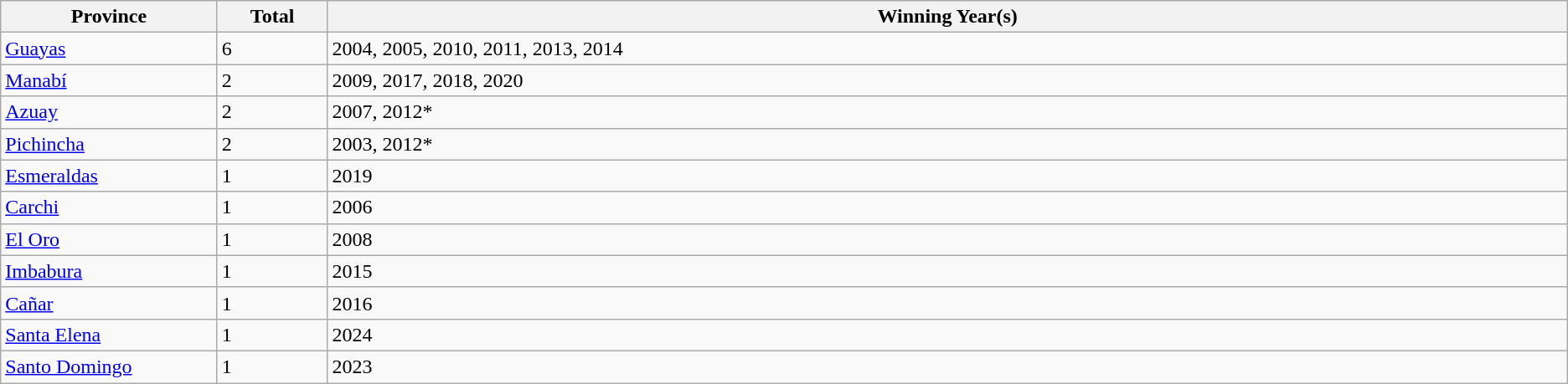<table class="wikitable">
<tr>
<th width=2% bgcolor="#FFE1F5">Province</th>
<th width=1% bgcolor="#FFE1F5">Total</th>
<th width=17% bgcolor="#FFE1F5">Winning Year(s)</th>
</tr>
<tr>
<td><a href='#'>Guayas</a></td>
<td>6</td>
<td>2004, 2005, 2010, 2011, 2013, 2014</td>
</tr>
<tr>
<td><a href='#'>Manabí</a></td>
<td>2</td>
<td>2009, 2017, 2018, 2020</td>
</tr>
<tr>
<td><a href='#'>Azuay</a></td>
<td>2</td>
<td>2007, 2012*</td>
</tr>
<tr>
<td><a href='#'>Pichincha</a></td>
<td>2</td>
<td>2003, 2012*</td>
</tr>
<tr>
<td><a href='#'>Esmeraldas</a></td>
<td>1</td>
<td>2019</td>
</tr>
<tr>
<td><a href='#'>Carchi</a></td>
<td>1</td>
<td>2006</td>
</tr>
<tr>
<td><a href='#'>El Oro</a></td>
<td>1</td>
<td>2008</td>
</tr>
<tr>
<td><a href='#'>Imbabura</a></td>
<td>1</td>
<td>2015</td>
</tr>
<tr>
<td><a href='#'>Cañar</a></td>
<td>1</td>
<td>2016</td>
</tr>
<tr>
<td><a href='#'>Santa Elena</a></td>
<td>1</td>
<td>2024</td>
</tr>
<tr>
<td><a href='#'>Santo Domingo</a></td>
<td>1</td>
<td>2023</td>
</tr>
</table>
